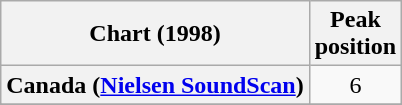<table class="wikitable sortable plainrowheaders" style="text-align:center">
<tr>
<th scope="col">Chart (1998)</th>
<th scope="col">Peak<br>position</th>
</tr>
<tr>
<th scope="row">Canada (<a href='#'>Nielsen SoundScan</a>)</th>
<td>6</td>
</tr>
<tr>
</tr>
<tr>
</tr>
<tr>
</tr>
<tr>
</tr>
<tr>
</tr>
<tr>
</tr>
<tr>
</tr>
<tr>
</tr>
<tr>
</tr>
<tr>
</tr>
</table>
